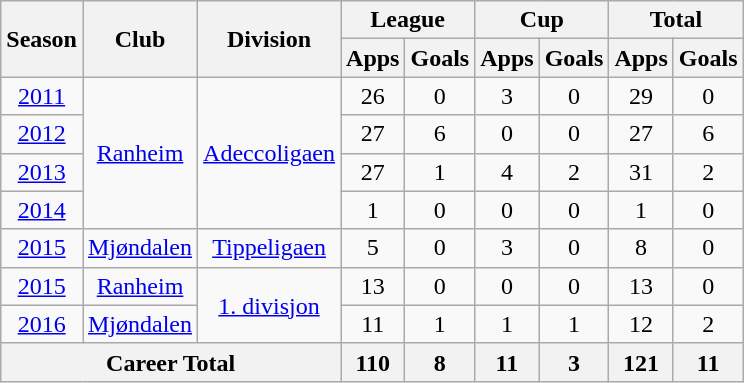<table class="wikitable" style="text-align: center;">
<tr>
<th rowspan="2">Season</th>
<th rowspan="2">Club</th>
<th rowspan="2">Division</th>
<th colspan="2">League</th>
<th colspan="2">Cup</th>
<th colspan="2">Total</th>
</tr>
<tr>
<th>Apps</th>
<th>Goals</th>
<th>Apps</th>
<th>Goals</th>
<th>Apps</th>
<th>Goals</th>
</tr>
<tr>
<td><a href='#'>2011</a></td>
<td rowspan="4" valign="center"><a href='#'>Ranheim</a></td>
<td rowspan="4" valign="center"><a href='#'>Adeccoligaen</a></td>
<td>26</td>
<td>0</td>
<td>3</td>
<td>0</td>
<td>29</td>
<td>0</td>
</tr>
<tr>
<td><a href='#'>2012</a></td>
<td>27</td>
<td>6</td>
<td>0</td>
<td>0</td>
<td>27</td>
<td>6</td>
</tr>
<tr>
<td><a href='#'>2013</a></td>
<td>27</td>
<td>1</td>
<td>4</td>
<td>2</td>
<td>31</td>
<td>2</td>
</tr>
<tr>
<td><a href='#'>2014</a></td>
<td>1</td>
<td>0</td>
<td>0</td>
<td>0</td>
<td>1</td>
<td>0</td>
</tr>
<tr>
<td><a href='#'>2015</a></td>
<td rowspan="1" valign="center"><a href='#'>Mjøndalen</a></td>
<td rowspan="1" valign="center"><a href='#'>Tippeligaen</a></td>
<td>5</td>
<td>0</td>
<td>3</td>
<td>0</td>
<td>8</td>
<td>0</td>
</tr>
<tr>
<td><a href='#'>2015</a></td>
<td rowspan="1" valign="center"><a href='#'>Ranheim</a></td>
<td rowspan="2" valign="center"><a href='#'>1. divisjon</a></td>
<td>13</td>
<td>0</td>
<td>0</td>
<td>0</td>
<td>13</td>
<td>0</td>
</tr>
<tr>
<td><a href='#'>2016</a></td>
<td rowspan="1" valign="center"><a href='#'>Mjøndalen</a></td>
<td>11</td>
<td>1</td>
<td>1</td>
<td>1</td>
<td>12</td>
<td>2</td>
</tr>
<tr>
<th colspan="3">Career Total</th>
<th>110</th>
<th>8</th>
<th>11</th>
<th>3</th>
<th>121</th>
<th>11</th>
</tr>
</table>
